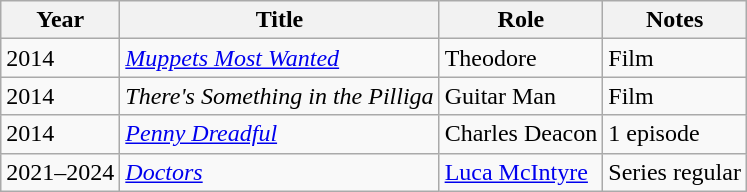<table class="wikitable">
<tr>
<th>Year</th>
<th>Title</th>
<th>Role</th>
<th>Notes</th>
</tr>
<tr>
<td>2014</td>
<td><em><a href='#'>Muppets Most Wanted</a></em></td>
<td>Theodore</td>
<td>Film</td>
</tr>
<tr>
<td>2014</td>
<td><em>There's Something in the Pilliga</em></td>
<td>Guitar Man</td>
<td>Film</td>
</tr>
<tr>
<td>2014</td>
<td><em><a href='#'>Penny Dreadful</a></em></td>
<td>Charles Deacon</td>
<td>1 episode</td>
</tr>
<tr>
<td>2021–2024</td>
<td><em><a href='#'>Doctors</a></em></td>
<td><a href='#'>Luca McIntyre</a></td>
<td>Series regular</td>
</tr>
</table>
